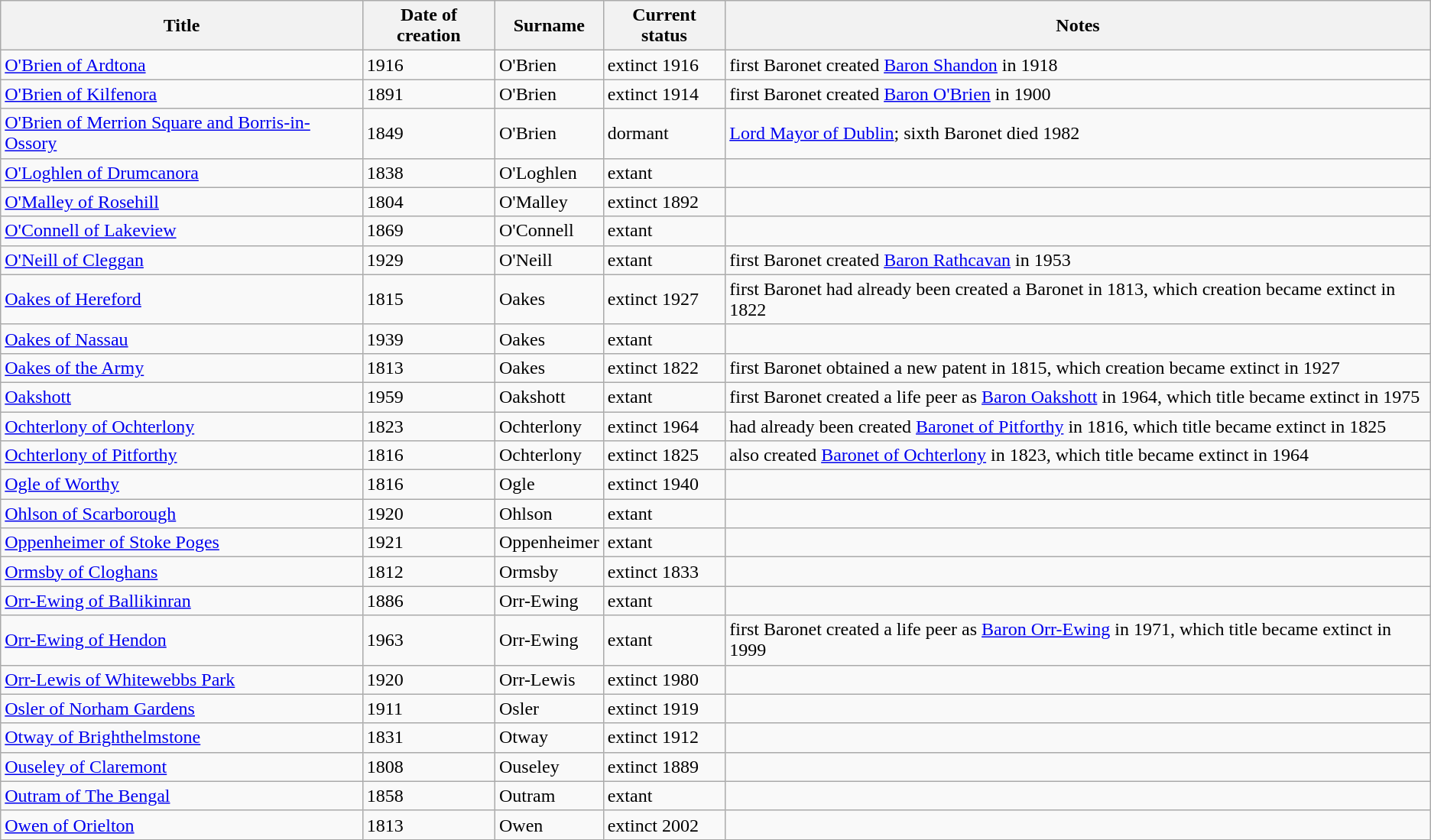<table class="wikitable">
<tr>
<th>Title</th>
<th>Date of creation</th>
<th>Surname</th>
<th>Current status</th>
<th>Notes</th>
</tr>
<tr>
<td><a href='#'>O'Brien of Ardtona</a></td>
<td>1916</td>
<td>O'Brien</td>
<td>extinct 1916</td>
<td>first Baronet created <a href='#'>Baron Shandon</a> in 1918</td>
</tr>
<tr>
<td><a href='#'>O'Brien of Kilfenora</a></td>
<td>1891</td>
<td>O'Brien</td>
<td>extinct 1914</td>
<td>first Baronet created <a href='#'>Baron O'Brien</a> in 1900</td>
</tr>
<tr>
<td><a href='#'>O'Brien of Merrion Square and Borris-in-Ossory</a></td>
<td>1849</td>
<td>O'Brien</td>
<td>dormant</td>
<td><a href='#'>Lord Mayor of Dublin</a>; sixth Baronet died 1982</td>
</tr>
<tr>
<td><a href='#'>O'Loghlen of Drumcanora</a></td>
<td>1838</td>
<td>O'Loghlen</td>
<td>extant</td>
<td></td>
</tr>
<tr>
<td><a href='#'>O'Malley of Rosehill</a></td>
<td>1804</td>
<td>O'Malley</td>
<td>extinct 1892</td>
<td></td>
</tr>
<tr>
<td><a href='#'>O'Connell of Lakeview</a></td>
<td>1869</td>
<td>O'Connell</td>
<td>extant</td>
<td></td>
</tr>
<tr>
<td><a href='#'>O'Neill of Cleggan</a></td>
<td>1929</td>
<td>O'Neill</td>
<td>extant</td>
<td>first Baronet created <a href='#'>Baron Rathcavan</a> in 1953</td>
</tr>
<tr>
<td><a href='#'>Oakes of Hereford</a></td>
<td>1815</td>
<td>Oakes</td>
<td>extinct 1927</td>
<td>first Baronet had already been created a Baronet in 1813, which creation became extinct in 1822</td>
</tr>
<tr>
<td><a href='#'>Oakes of Nassau</a></td>
<td>1939</td>
<td>Oakes</td>
<td>extant</td>
<td></td>
</tr>
<tr>
<td><a href='#'>Oakes of the Army</a></td>
<td>1813</td>
<td>Oakes</td>
<td>extinct 1822</td>
<td>first Baronet obtained a new patent in 1815, which creation became extinct in 1927</td>
</tr>
<tr>
<td><a href='#'>Oakshott</a></td>
<td>1959</td>
<td>Oakshott</td>
<td>extant</td>
<td>first Baronet created a life peer as <a href='#'>Baron Oakshott</a> in 1964, which title became extinct in 1975</td>
</tr>
<tr>
<td><a href='#'>Ochterlony of Ochterlony</a></td>
<td>1823</td>
<td>Ochterlony</td>
<td>extinct 1964</td>
<td>had already been created <a href='#'>Baronet of Pitforthy</a> in 1816, which title became extinct in 1825</td>
</tr>
<tr>
<td><a href='#'>Ochterlony of Pitforthy</a></td>
<td>1816</td>
<td>Ochterlony</td>
<td>extinct 1825</td>
<td>also created <a href='#'>Baronet of Ochterlony</a> in 1823, which title became extinct in 1964</td>
</tr>
<tr>
<td><a href='#'>Ogle of Worthy</a></td>
<td>1816</td>
<td>Ogle</td>
<td>extinct 1940</td>
<td></td>
</tr>
<tr>
<td><a href='#'>Ohlson of Scarborough</a></td>
<td>1920</td>
<td>Ohlson</td>
<td>extant</td>
<td></td>
</tr>
<tr>
<td><a href='#'>Oppenheimer of Stoke Poges</a></td>
<td>1921</td>
<td>Oppenheimer</td>
<td>extant</td>
<td></td>
</tr>
<tr>
<td><a href='#'>Ormsby of Cloghans</a></td>
<td>1812</td>
<td>Ormsby</td>
<td>extinct 1833</td>
<td></td>
</tr>
<tr>
<td><a href='#'>Orr-Ewing of Ballikinran</a></td>
<td>1886</td>
<td>Orr-Ewing</td>
<td>extant</td>
<td></td>
</tr>
<tr>
<td><a href='#'>Orr-Ewing of Hendon</a></td>
<td>1963</td>
<td>Orr-Ewing</td>
<td>extant</td>
<td>first Baronet created a life peer as <a href='#'>Baron Orr-Ewing</a> in 1971, which title became extinct in 1999</td>
</tr>
<tr>
<td><a href='#'>Orr-Lewis of Whitewebbs Park</a></td>
<td>1920</td>
<td>Orr-Lewis</td>
<td>extinct 1980</td>
<td></td>
</tr>
<tr>
<td><a href='#'>Osler of Norham Gardens</a></td>
<td>1911</td>
<td>Osler</td>
<td>extinct 1919</td>
<td></td>
</tr>
<tr>
<td><a href='#'>Otway of Brighthelmstone</a></td>
<td>1831</td>
<td>Otway</td>
<td>extinct 1912</td>
<td></td>
</tr>
<tr>
<td><a href='#'>Ouseley of Claremont</a></td>
<td>1808</td>
<td>Ouseley</td>
<td>extinct 1889</td>
<td></td>
</tr>
<tr>
<td><a href='#'>Outram of The Bengal</a></td>
<td>1858</td>
<td>Outram</td>
<td>extant</td>
<td></td>
</tr>
<tr>
<td><a href='#'>Owen of Orielton</a></td>
<td>1813</td>
<td>Owen</td>
<td>extinct 2002</td>
<td></td>
</tr>
</table>
